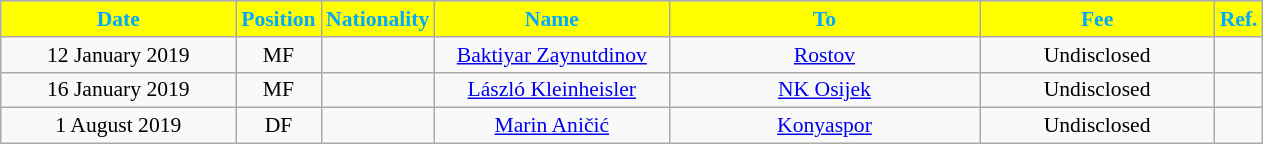<table class="wikitable"  style="text-align:center; font-size:90%; ">
<tr>
<th style="background:#ffff00; color:#00AAFF; width:150px;">Date</th>
<th style="background:#ffff00; color:#00AAFF; width:50px;">Position</th>
<th style="background:#ffff00; color:#00AAFF; width:50px;">Nationality</th>
<th style="background:#ffff00; color:#00AAFF; width:150px;">Name</th>
<th style="background:#ffff00; color:#00AAFF; width:200px;">To</th>
<th style="background:#ffff00; color:#00AAFF; width:150px;">Fee</th>
<th style="background:#ffff00; color:#00AAFF; width:25px;">Ref.</th>
</tr>
<tr>
<td>12 January 2019</td>
<td>MF</td>
<td></td>
<td><a href='#'>Baktiyar Zaynutdinov</a></td>
<td><a href='#'>Rostov</a></td>
<td>Undisclosed</td>
<td></td>
</tr>
<tr>
<td>16 January 2019</td>
<td>MF</td>
<td></td>
<td><a href='#'>László Kleinheisler</a></td>
<td><a href='#'>NK Osijek</a></td>
<td>Undisclosed</td>
<td></td>
</tr>
<tr>
<td>1 August 2019</td>
<td>DF</td>
<td></td>
<td><a href='#'>Marin Aničić</a></td>
<td><a href='#'>Konyaspor</a></td>
<td>Undisclosed</td>
<td></td>
</tr>
</table>
